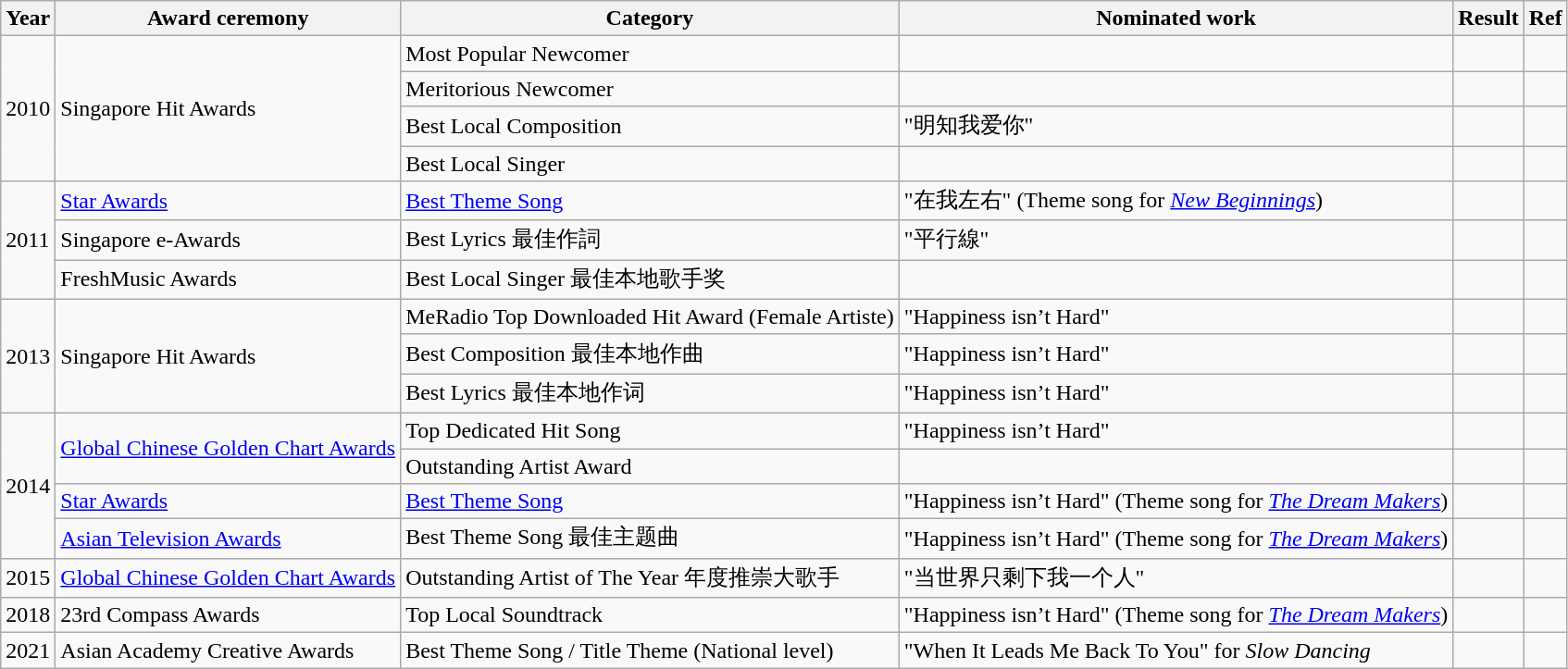<table class="wikitable sortable">
<tr>
<th>Year</th>
<th>Award ceremony</th>
<th>Category</th>
<th>Nominated work</th>
<th>Result</th>
<th class="unsortable">Ref</th>
</tr>
<tr>
<td rowspan="4">2010</td>
<td rowspan="4">Singapore Hit Awards</td>
<td>Most Popular Newcomer</td>
<td></td>
<td></td>
<td></td>
</tr>
<tr>
<td>Meritorious Newcomer</td>
<td></td>
<td></td>
<td></td>
</tr>
<tr>
<td>Best Local Composition</td>
<td>"明知我爱你"</td>
<td></td>
<td></td>
</tr>
<tr>
<td>Best Local Singer</td>
<td></td>
<td></td>
<td></td>
</tr>
<tr>
<td rowspan="3">2011</td>
<td><a href='#'>Star Awards</a></td>
<td><a href='#'>Best Theme Song</a></td>
<td>"在我左右" (Theme song for <a href='#'><em>New Beginnings</em></a>)</td>
<td></td>
<td></td>
</tr>
<tr>
<td>Singapore e-Awards</td>
<td>Best Lyrics 最佳作詞</td>
<td>"平行線"</td>
<td></td>
<td></td>
</tr>
<tr>
<td>FreshMusic Awards</td>
<td>Best Local Singer 最佳本地歌手奖</td>
<td></td>
<td></td>
<td></td>
</tr>
<tr>
<td rowspan="3">2013</td>
<td rowspan="3">Singapore Hit Awards</td>
<td>MeRadio Top Downloaded Hit Award (Female Artiste)</td>
<td>"Happiness isn’t Hard"</td>
<td></td>
<td></td>
</tr>
<tr>
<td>Best Composition 最佳本地作曲</td>
<td>"Happiness isn’t Hard"</td>
<td></td>
<td></td>
</tr>
<tr>
<td>Best Lyrics 最佳本地作词</td>
<td>"Happiness isn’t Hard"</td>
<td></td>
<td></td>
</tr>
<tr>
<td rowspan="4">2014</td>
<td rowspan="2"><a href='#'>Global Chinese Golden Chart Awards</a></td>
<td>Top Dedicated Hit Song</td>
<td>"Happiness isn’t Hard"</td>
<td></td>
<td></td>
</tr>
<tr>
<td>Outstanding Artist Award</td>
<td></td>
<td></td>
<td></td>
</tr>
<tr>
<td><a href='#'>Star Awards</a></td>
<td><a href='#'>Best Theme Song</a></td>
<td>"Happiness isn’t Hard" (Theme song for <a href='#'><em>The Dream Makers</em></a>)</td>
<td></td>
<td></td>
</tr>
<tr>
<td><a href='#'>Asian Television Awards</a></td>
<td>Best Theme Song 最佳主题曲</td>
<td>"Happiness isn’t Hard" (Theme song for <a href='#'><em>The Dream Makers</em></a>)</td>
<td></td>
<td></td>
</tr>
<tr>
<td>2015</td>
<td><a href='#'>Global Chinese Golden Chart Awards</a></td>
<td>Outstanding Artist of The Year 年度推崇大歌手</td>
<td>"当世界只剩下我一个人"</td>
<td></td>
<td></td>
</tr>
<tr>
<td>2018</td>
<td>23rd Compass Awards</td>
<td>Top Local Soundtrack</td>
<td>"Happiness isn’t Hard" (Theme song for <a href='#'><em>The Dream Makers</em></a>)</td>
<td></td>
<td></td>
</tr>
<tr>
<td>2021</td>
<td>Asian Academy Creative Awards</td>
<td>Best Theme Song / Title Theme (National level)</td>
<td>"When It Leads Me Back To You" for <em>Slow Dancing</em></td>
<td></td>
<td></td>
</tr>
</table>
